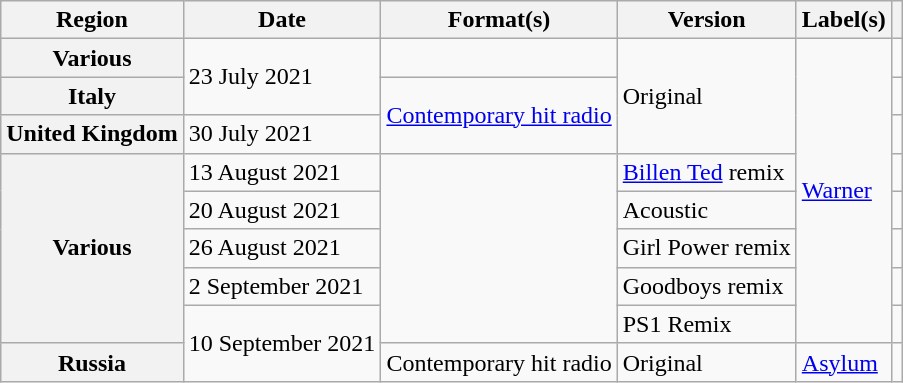<table class="wikitable plainrowheaders">
<tr>
<th scope="col">Region</th>
<th scope="col">Date</th>
<th scope="col">Format(s)</th>
<th scope="col">Version</th>
<th scope="col">Label(s)</th>
<th scope="col"></th>
</tr>
<tr>
<th scope="row">Various</th>
<td rowspan="2">23 July 2021</td>
<td></td>
<td rowspan="3">Original</td>
<td rowspan="8"><a href='#'>Warner</a></td>
<td></td>
</tr>
<tr>
<th scope="row">Italy</th>
<td rowspan="2"><a href='#'>Contemporary hit radio</a></td>
<td></td>
</tr>
<tr>
<th scope="row">United Kingdom</th>
<td>30 July 2021</td>
<td></td>
</tr>
<tr>
<th scope="row "rowspan="5">Various</th>
<td>13 August 2021</td>
<td rowspan="5"></td>
<td><a href='#'>Billen Ted</a> remix</td>
<td></td>
</tr>
<tr>
<td>20 August 2021</td>
<td>Acoustic</td>
<td></td>
</tr>
<tr>
<td>26 August 2021</td>
<td>Girl Power remix</td>
<td></td>
</tr>
<tr>
<td>2 September 2021</td>
<td>Goodboys remix</td>
<td></td>
</tr>
<tr>
<td rowspan="2">10 September 2021</td>
<td>PS1 Remix</td>
<td></td>
</tr>
<tr>
<th scope="row">Russia</th>
<td>Contemporary hit radio</td>
<td>Original</td>
<td><a href='#'>Asylum</a></td>
<td></td>
</tr>
</table>
